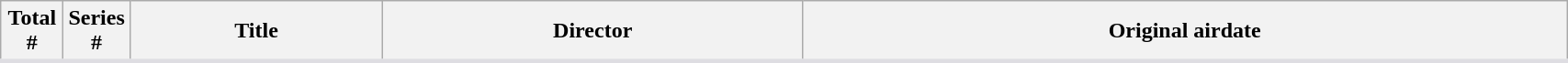<table class="wikitable plainrowheaders" style="background: White; border-bottom: 3px solid #dedde2; width:90%">
<tr>
<th style="width:4%;">Total<br>#</th>
<th style="width:4%;">Series<br>#</th>
<th>Title</th>
<th>Director</th>
<th>Original airdate<br>
</th>
</tr>
</table>
